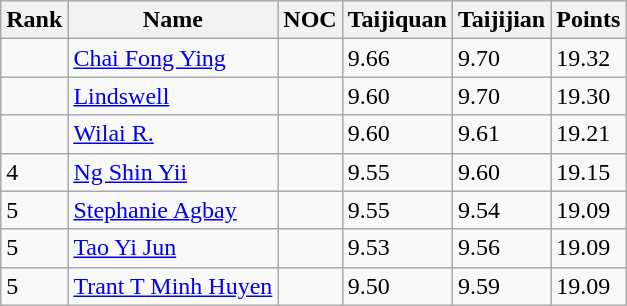<table class="wikitable sortable">
<tr>
<th>Rank</th>
<th>Name</th>
<th>NOC</th>
<th>Taijiquan</th>
<th>Taijijian</th>
<th>Points</th>
</tr>
<tr>
<td></td>
<td><a href='#'>Chai Fong Ying</a></td>
<td></td>
<td>9.66</td>
<td>9.70</td>
<td>19.32</td>
</tr>
<tr>
<td></td>
<td><a href='#'>Lindswell</a></td>
<td></td>
<td>9.60</td>
<td>9.70</td>
<td>19.30</td>
</tr>
<tr>
<td></td>
<td><a href='#'>Wilai R.</a></td>
<td></td>
<td>9.60</td>
<td>9.61</td>
<td>19.21</td>
</tr>
<tr>
<td>4</td>
<td><a href='#'>Ng Shin Yii</a></td>
<td></td>
<td>9.55</td>
<td>9.60</td>
<td>19.15</td>
</tr>
<tr>
<td>5</td>
<td><a href='#'>Stephanie Agbay</a></td>
<td></td>
<td>9.55</td>
<td>9.54</td>
<td>19.09</td>
</tr>
<tr>
<td>5</td>
<td><a href='#'>Tao Yi Jun</a></td>
<td></td>
<td>9.53</td>
<td>9.56</td>
<td>19.09</td>
</tr>
<tr>
<td>5</td>
<td><a href='#'>Trant T Minh Huyen</a></td>
<td></td>
<td>9.50</td>
<td>9.59</td>
<td>19.09</td>
</tr>
</table>
